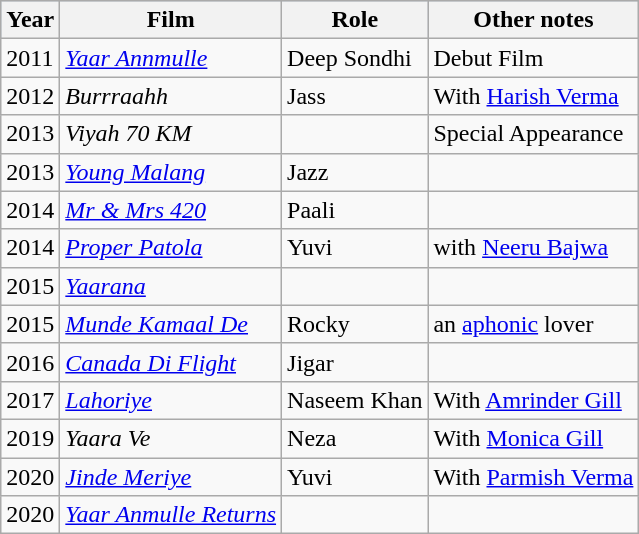<table class="wikitable">
<tr style="background:#b0c4de; text-align:center;">
<th>Year</th>
<th>Film</th>
<th>Role</th>
<th>Other notes</th>
</tr>
<tr>
<td>2011</td>
<td><em><a href='#'>Yaar Annmulle</a></em></td>
<td>Deep Sondhi</td>
<td>Debut Film</td>
</tr>
<tr>
<td>2012</td>
<td><em>Burrraahh</em></td>
<td>Jass</td>
<td>With <a href='#'>Harish Verma</a></td>
</tr>
<tr>
<td>2013</td>
<td><em>Viyah 70 KM</em></td>
<td></td>
<td>Special Appearance</td>
</tr>
<tr>
<td>2013</td>
<td><em><a href='#'>Young Malang</a></em></td>
<td>Jazz</td>
<td></td>
</tr>
<tr>
<td>2014</td>
<td><em><a href='#'>Mr & Mrs 420</a></em></td>
<td>Paali</td>
<td></td>
</tr>
<tr>
<td>2014</td>
<td><em><a href='#'>Proper Patola</a></em></td>
<td>Yuvi</td>
<td>with <a href='#'>Neeru Bajwa</a></td>
</tr>
<tr>
<td>2015</td>
<td><em><a href='#'>Yaarana</a></em></td>
<td></td>
<td></td>
</tr>
<tr>
<td>2015</td>
<td><em><a href='#'>Munde Kamaal De</a></em></td>
<td>Rocky</td>
<td>an <a href='#'>aphonic</a> lover</td>
</tr>
<tr>
<td>2016</td>
<td><em><a href='#'>Canada Di Flight</a></em></td>
<td>Jigar</td>
<td></td>
</tr>
<tr>
<td>2017</td>
<td><em><a href='#'>Lahoriye</a></em></td>
<td>Naseem Khan</td>
<td>With <a href='#'>Amrinder Gill</a></td>
</tr>
<tr>
<td>2019</td>
<td><em>Yaara Ve</em></td>
<td>Neza</td>
<td>With <a href='#'>Monica Gill</a></td>
</tr>
<tr>
<td>2020</td>
<td><em><a href='#'>Jinde Meriye</a></em></td>
<td>Yuvi</td>
<td>With <a href='#'>Parmish Verma</a></td>
</tr>
<tr>
<td>2020</td>
<td><em><a href='#'>Yaar Anmulle Returns</a></em></td>
<td></td>
<td></td>
</tr>
</table>
